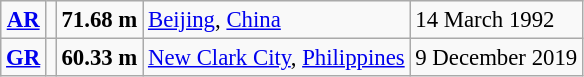<table class="wikitable" style="font-size:95%; position:relative;">
<tr>
<td align=center><strong><a href='#'>AR</a></strong></td>
<td></td>
<td><strong>71.68 m</strong></td>
<td><a href='#'>Beijing</a>, <a href='#'>China</a></td>
<td>14 March 1992</td>
</tr>
<tr>
<td align=center><strong><a href='#'>GR</a></strong></td>
<td></td>
<td><strong>60.33 m</strong></td>
<td><a href='#'>New Clark City</a>, <a href='#'>Philippines</a></td>
<td>9 December 2019</td>
</tr>
</table>
